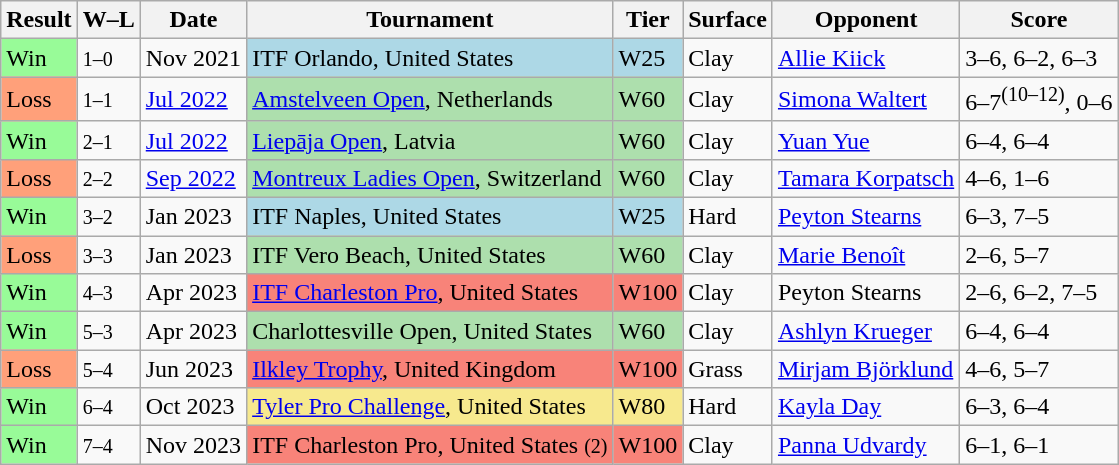<table class="sortable wikitable nowrap">
<tr>
<th>Result</th>
<th class="unsortable">W–L</th>
<th>Date</th>
<th>Tournament</th>
<th>Tier</th>
<th>Surface</th>
<th>Opponent</th>
<th class="unsortable">Score</th>
</tr>
<tr>
<td bgcolor=98fb98>Win</td>
<td><small>1–0</small></td>
<td>Nov 2021</td>
<td style="background:lightblue;">ITF Orlando, United States</td>
<td style="background:lightblue;">W25</td>
<td>Clay</td>
<td> <a href='#'>Allie Kiick</a></td>
<td>3–6, 6–2, 6–3</td>
</tr>
<tr>
<td bgcolor=ffa07a>Loss</td>
<td><small>1–1</small></td>
<td><a href='#'>Jul 2022</a></td>
<td style="background:#addfad;"><a href='#'>Amstelveen Open</a>, Netherlands</td>
<td style="background:#addfad;">W60</td>
<td>Clay</td>
<td> <a href='#'>Simona Waltert</a></td>
<td>6–7<sup>(10–12)</sup>, 0–6</td>
</tr>
<tr>
<td bgcolor=98fb98>Win</td>
<td><small>2–1</small></td>
<td><a href='#'>Jul 2022</a></td>
<td bgcolor=addfad><a href='#'>Liepāja Open</a>, Latvia</td>
<td bgcolor=addfad>W60</td>
<td>Clay</td>
<td> <a href='#'>Yuan Yue</a></td>
<td>6–4, 6–4</td>
</tr>
<tr>
<td bgcolor=ffa07a>Loss</td>
<td><small>2–2</small></td>
<td><a href='#'>Sep 2022</a></td>
<td bgcolor=addfad><a href='#'>Montreux Ladies Open</a>, Switzerland</td>
<td bgcolor=addfad>W60</td>
<td>Clay</td>
<td> <a href='#'>Tamara Korpatsch</a></td>
<td>4–6, 1–6</td>
</tr>
<tr>
<td bgcolor=98fb98>Win</td>
<td><small>3–2</small></td>
<td>Jan 2023</td>
<td bgcolor=lightblue>ITF Naples, United States</td>
<td bgcolor=lightblue>W25</td>
<td>Hard</td>
<td> <a href='#'>Peyton Stearns</a></td>
<td>6–3, 7–5</td>
</tr>
<tr>
<td bgcolor=ffa07a>Loss</td>
<td><small>3–3</small></td>
<td>Jan 2023</td>
<td bgcolor=addfad>ITF Vero Beach, United States</td>
<td bgcolor=addfad>W60</td>
<td>Clay</td>
<td> <a href='#'>Marie Benoît</a></td>
<td>2–6, 5–7</td>
</tr>
<tr>
<td bgcolor=98fb98>Win</td>
<td><small>4–3</small></td>
<td>Apr 2023</td>
<td style="background:#f88379;"><a href='#'>ITF Charleston Pro</a>, United States</td>
<td style="background:#f88379;">W100</td>
<td>Clay</td>
<td> Peyton Stearns</td>
<td>2–6, 6–2, 7–5</td>
</tr>
<tr>
<td bgcolor=98fb98>Win</td>
<td><small>5–3</small></td>
<td>Apr 2023</td>
<td style="background:#addfad;">Charlottesville Open, United States</td>
<td style="background:#addfad;">W60</td>
<td>Clay</td>
<td> <a href='#'>Ashlyn Krueger</a></td>
<td>6–4, 6–4</td>
</tr>
<tr>
<td bgcolor=ffa07a>Loss</td>
<td><small>5–4</small></td>
<td>Jun 2023</td>
<td style="background:#f88379;"><a href='#'>Ilkley Trophy</a>, United Kingdom</td>
<td style="background:#f88379;">W100</td>
<td>Grass</td>
<td> <a href='#'>Mirjam Björklund</a></td>
<td>4–6, 5–7</td>
</tr>
<tr>
<td bgcolor=98fb98>Win</td>
<td><small>6–4</small></td>
<td>Oct 2023</td>
<td style="background:#f7e98e;"><a href='#'>Tyler Pro Challenge</a>, United States</td>
<td style="background:#f7e98e;">W80</td>
<td>Hard</td>
<td> <a href='#'>Kayla Day</a></td>
<td>6–3, 6–4</td>
</tr>
<tr>
<td bgcolor=98fb98>Win</td>
<td><small>7–4</small></td>
<td>Nov 2023</td>
<td style="background:#f88379;">ITF Charleston Pro, United States <small>(2)</small></td>
<td style="background:#f88379;">W100</td>
<td>Clay</td>
<td> <a href='#'>Panna Udvardy</a></td>
<td>6–1, 6–1</td>
</tr>
</table>
